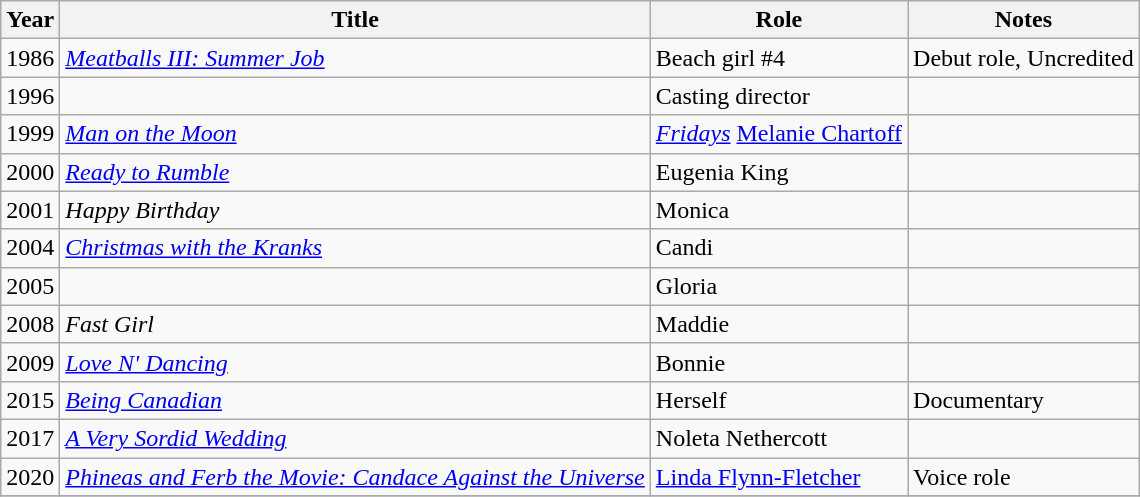<table class="wikitable sortable">
<tr>
<th>Year</th>
<th>Title</th>
<th>Role</th>
<th class="unsortable">Notes</th>
</tr>
<tr>
<td>1986</td>
<td><em><a href='#'>Meatballs III: Summer Job</a></em></td>
<td>Beach girl #4</td>
<td>Debut role, Uncredited</td>
</tr>
<tr>
<td>1996</td>
<td><em></em></td>
<td>Casting director</td>
<td></td>
</tr>
<tr>
<td>1999</td>
<td><em><a href='#'>Man on the Moon</a></em></td>
<td><em><a href='#'>Fridays</a></em> <a href='#'>Melanie Chartoff</a></td>
<td></td>
</tr>
<tr>
<td>2000</td>
<td><em><a href='#'>Ready to Rumble</a></em></td>
<td>Eugenia King</td>
<td></td>
</tr>
<tr>
<td>2001</td>
<td><em>Happy Birthday</em></td>
<td>Monica</td>
<td></td>
</tr>
<tr>
<td>2004</td>
<td><em><a href='#'>Christmas with the Kranks</a></em></td>
<td>Candi</td>
<td></td>
</tr>
<tr>
<td>2005</td>
<td><em></em></td>
<td>Gloria</td>
<td></td>
</tr>
<tr>
<td>2008</td>
<td><em>Fast Girl</em></td>
<td>Maddie</td>
<td></td>
</tr>
<tr>
<td>2009</td>
<td><em><a href='#'>Love N' Dancing</a></em></td>
<td>Bonnie</td>
<td></td>
</tr>
<tr>
<td>2015</td>
<td><em><a href='#'>Being Canadian</a></em></td>
<td>Herself</td>
<td>Documentary</td>
</tr>
<tr>
<td>2017</td>
<td data-sort-value="Very Sordid Wedding, A"><em><a href='#'>A Very Sordid Wedding</a></em></td>
<td>Noleta Nethercott</td>
<td></td>
</tr>
<tr>
<td>2020</td>
<td><em><a href='#'>Phineas and Ferb the Movie: Candace Against the Universe</a></em></td>
<td><a href='#'>Linda Flynn-Fletcher</a></td>
<td>Voice role</td>
</tr>
<tr>
</tr>
</table>
